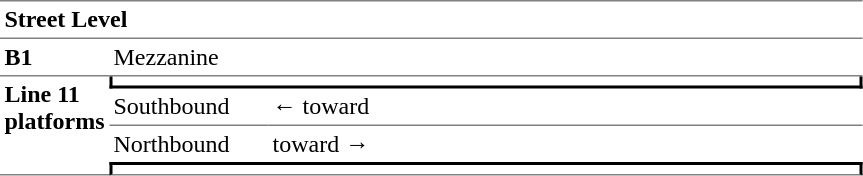<table cellspacing="0" cellpadding="3" border="0">
<tr>
<td colspan="3" data-darkreader-inline-border-top="" data-darkreader-inline-border-bottom="" style="border-bottom:solid 1px gray;border-top:solid 1px gray;" width="50" valign="top"><strong>Street Level</strong></td>
</tr>
<tr>
<td data-darkreader-inline-border-bottom="" style="border-bottom:solid 1px gray;" width="50" valign="top"><strong>B1</strong></td>
<td colspan="2" data-darkreader-inline-border-bottom="" style="border-bottom:solid 1px gray;" width="100" valign="top">Mezzanine</td>
</tr>
<tr>
<td rowspan="10" data-darkreader-inline-border-bottom="" style="border-bottom:solid 1px gray;" width="50" valign="top"><strong>Line 11 platforms</strong></td>
<td colspan="2" data-darkreader-inline-border-bottom="" data-darkreader-inline-border-left="" data-darkreader-inline-border-right="" style="border-right:solid 2px black;border-left:solid 2px black;border-bottom:solid 2px black;text-align:center;"></td>
</tr>
<tr>
<td data-darkreader-inline-border-bottom="" style="border-bottom:solid 1px gray;" width="100">Southbound</td>
<td data-darkreader-inline-border-bottom="" style="border-bottom:solid 1px gray;" width="390">←   toward  </td>
</tr>
<tr>
<td>Northbound</td>
<td>   toward   →</td>
</tr>
<tr>
<td colspan="2" data-darkreader-inline-border-bottom="" data-darkreader-inline-border-left="" data-darkreader-inline-border-right="" data-darkreader-inline-border-top="" style="border-top:solid 2px black;border-right:solid 2px black;border-left:solid 2px black;border-bottom:solid 1px gray;text-align:center;"></td>
</tr>
</table>
